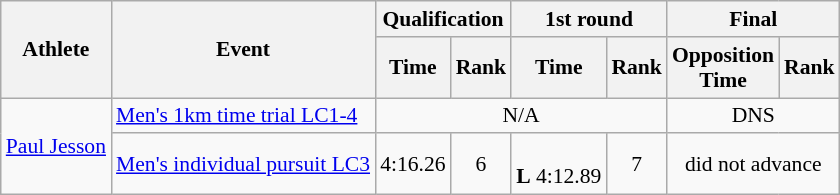<table class=wikitable style="font-size:90%">
<tr>
<th rowspan="2">Athlete</th>
<th rowspan="2">Event</th>
<th colspan="2">Qualification</th>
<th colspan="2">1st round</th>
<th colspan="2">Final</th>
</tr>
<tr>
<th>Time</th>
<th>Rank</th>
<th>Time</th>
<th>Rank</th>
<th>Opposition<br>Time</th>
<th>Rank</th>
</tr>
<tr>
<td rowspan="2"><a href='#'>Paul Jesson</a></td>
<td><a href='#'>Men's 1km time trial LC1-4</a></td>
<td align="center" colspan="4">N/A</td>
<td align="center" colspan="2">DNS</td>
</tr>
<tr>
<td><a href='#'>Men's individual pursuit LC3</a></td>
<td align="center">4:16.26</td>
<td align="center">6</td>
<td align="center"><br> <strong>L</strong> 4:12.89</td>
<td align="center">7</td>
<td align="center" colspan="2">did not advance</td>
</tr>
</table>
